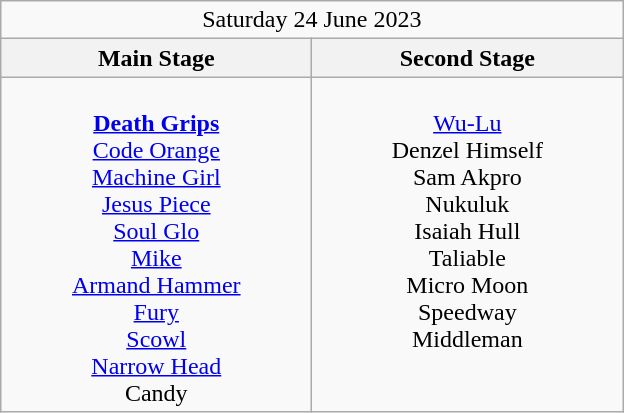<table class="wikitable">
<tr>
<td colspan="4" style="text-align:center;">Saturday 24 June 2023</td>
</tr>
<tr>
<th>Main Stage</th>
<th>Second Stage</th>
</tr>
<tr>
<td style="text-align:center; vertical-align:top; width:200px;"><br><strong><a href='#'>Death Grips</a></strong><br>
<a href='#'>Code Orange</a><br>
<a href='#'>Machine Girl</a><br>
<a href='#'>Jesus Piece</a><br>
<a href='#'>Soul Glo</a><br>
<a href='#'>Mike</a><br>
<a href='#'>Armand Hammer</a><br>
<a href='#'>Fury</a><br>
<a href='#'>Scowl</a><br>
<a href='#'>Narrow Head</a><br>
Candy</td>
<td style="text-align:center; vertical-align:top; width:200px;"><br><a href='#'>Wu-Lu</a><br>
Denzel Himself<br>
Sam Akpro<br>
Nukuluk<br>
Isaiah Hull<br>
Taliable<br>
Micro Moon<br>
Speedway<br>
Middleman</td>
</tr>
</table>
